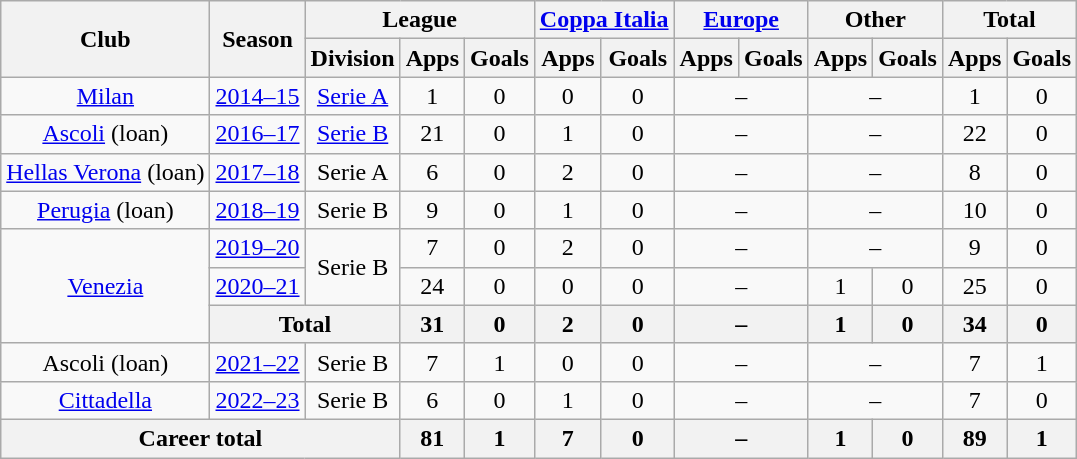<table class="wikitable" style="text-align: center;">
<tr>
<th rowspan="2">Club</th>
<th rowspan="2">Season</th>
<th colspan="3">League</th>
<th colspan="2"><a href='#'>Coppa Italia</a></th>
<th colspan="2"><a href='#'>Europe</a></th>
<th colspan="2">Other</th>
<th colspan="2">Total</th>
</tr>
<tr>
<th>Division</th>
<th>Apps</th>
<th>Goals</th>
<th>Apps</th>
<th>Goals</th>
<th>Apps</th>
<th>Goals</th>
<th>Apps</th>
<th>Goals</th>
<th>Apps</th>
<th>Goals</th>
</tr>
<tr>
<td><a href='#'>Milan</a></td>
<td><a href='#'>2014–15</a></td>
<td><a href='#'>Serie A</a></td>
<td>1</td>
<td>0</td>
<td>0</td>
<td>0</td>
<td colspan=2>–</td>
<td colspan=2>–</td>
<td>1</td>
<td>0</td>
</tr>
<tr>
<td><a href='#'>Ascoli</a> (loan)</td>
<td><a href='#'>2016–17</a></td>
<td><a href='#'>Serie B</a></td>
<td>21</td>
<td>0</td>
<td>1</td>
<td>0</td>
<td colspan=2>–</td>
<td colspan=2>–</td>
<td>22</td>
<td>0</td>
</tr>
<tr>
<td><a href='#'>Hellas Verona</a> (loan)</td>
<td><a href='#'>2017–18</a></td>
<td>Serie A</td>
<td>6</td>
<td>0</td>
<td>2</td>
<td>0</td>
<td colspan=2>–</td>
<td colspan=2>–</td>
<td>8</td>
<td>0</td>
</tr>
<tr>
<td><a href='#'>Perugia</a> (loan)</td>
<td><a href='#'>2018–19</a></td>
<td>Serie B</td>
<td>9</td>
<td>0</td>
<td>1</td>
<td>0</td>
<td colspan=2>–</td>
<td colspan=2>–</td>
<td>10</td>
<td>0</td>
</tr>
<tr>
<td rowspan="3"><a href='#'>Venezia</a></td>
<td><a href='#'>2019–20</a></td>
<td rowspan="2">Serie B</td>
<td>7</td>
<td>0</td>
<td>2</td>
<td>0</td>
<td colspan=2>–</td>
<td colspan=2>–</td>
<td>9</td>
<td>0</td>
</tr>
<tr>
<td><a href='#'>2020–21</a></td>
<td>24</td>
<td>0</td>
<td>0</td>
<td>0</td>
<td colspan=2>–</td>
<td>1</td>
<td>0</td>
<td>25</td>
<td>0</td>
</tr>
<tr>
<th colspan="2">Total</th>
<th>31</th>
<th>0</th>
<th>2</th>
<th>0</th>
<th colspan=2>–</th>
<th>1</th>
<th>0</th>
<th>34</th>
<th>0</th>
</tr>
<tr>
<td>Ascoli (loan)</td>
<td><a href='#'>2021–22</a></td>
<td>Serie B</td>
<td>7</td>
<td>1</td>
<td>0</td>
<td>0</td>
<td colspan=2>–</td>
<td colspan=2>–</td>
<td>7</td>
<td>1</td>
</tr>
<tr>
<td><a href='#'>Cittadella</a></td>
<td><a href='#'>2022–23</a></td>
<td>Serie B</td>
<td>6</td>
<td>0</td>
<td>1</td>
<td>0</td>
<td colspan=2>–</td>
<td colspan=2>–</td>
<td>7</td>
<td>0</td>
</tr>
<tr>
<th colspan=3>Career total</th>
<th>81</th>
<th>1</th>
<th>7</th>
<th>0</th>
<th colspan=2>–</th>
<th>1</th>
<th>0</th>
<th>89</th>
<th>1</th>
</tr>
</table>
